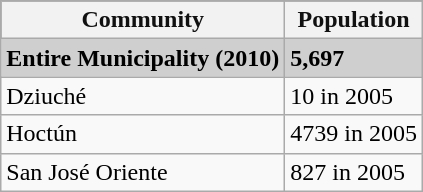<table class="wikitable">
<tr style="background:#111111; color:#111111;">
<th><strong>Community</strong></th>
<th><strong>Population</strong></th>
</tr>
<tr style="background:#CFCFCF;">
<td><strong>Entire Municipality (2010)</strong></td>
<td><strong>5,697</strong></td>
</tr>
<tr>
<td>Dziuché</td>
<td>10 in 2005</td>
</tr>
<tr>
<td>Hoctún</td>
<td>4739 in 2005</td>
</tr>
<tr>
<td>San José Oriente</td>
<td>827 in 2005</td>
</tr>
</table>
